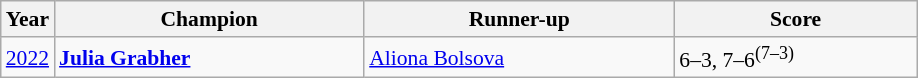<table class="wikitable" style="font-size:90%">
<tr>
<th>Year</th>
<th width="200">Champion</th>
<th width="200">Runner-up</th>
<th width="155">Score</th>
</tr>
<tr>
<td><a href='#'>2022</a></td>
<td> <strong><a href='#'>Julia Grabher</a></strong></td>
<td> <a href='#'>Aliona Bolsova</a></td>
<td>6–3, 7–6<sup>(7–3)</sup></td>
</tr>
</table>
